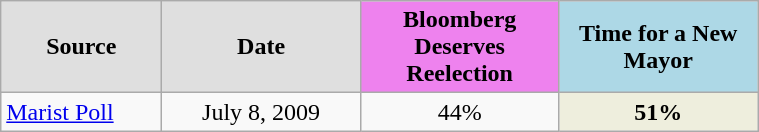<table class="wikitable">
<tr style="text-align:center;">
<td style="width:100px; background:#dfdfdf;"><strong>Source</strong></td>
<td style="width:125px; background:#dfdfdf;"><strong>Date</strong></td>
<td style="width:125px; background:violet;"><strong>Bloomberg Deserves Reelection</strong></td>
<td style="width:125px; background:lightblue;"><strong>Time for a New Mayor</strong></td>
</tr>
<tr style="text-align:center;">
<td align="left"><a href='#'>Marist Poll</a></td>
<td>July 8, 2009</td>
<td>44%</td>
<td style="background:#eed;"><strong>51%</strong></td>
</tr>
</table>
